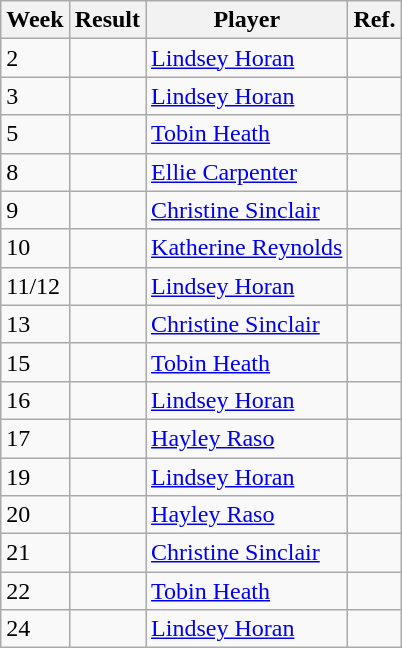<table class=wikitable>
<tr>
<th>Week</th>
<th>Result</th>
<th>Player</th>
<th>Ref.</th>
</tr>
<tr>
<td>2</td>
<td></td>
<td> <a href='#'>Lindsey Horan</a></td>
<td></td>
</tr>
<tr>
<td>3</td>
<td></td>
<td> <a href='#'>Lindsey Horan</a></td>
<td></td>
</tr>
<tr>
<td>5</td>
<td></td>
<td> <a href='#'>Tobin Heath</a></td>
<td></td>
</tr>
<tr>
<td>8</td>
<td></td>
<td> <a href='#'>Ellie Carpenter</a></td>
<td></td>
</tr>
<tr>
<td>9</td>
<td></td>
<td> <a href='#'>Christine Sinclair</a></td>
<td></td>
</tr>
<tr>
<td>10</td>
<td></td>
<td> <a href='#'>Katherine Reynolds</a></td>
<td></td>
</tr>
<tr>
<td>11/12</td>
<td></td>
<td> <a href='#'>Lindsey Horan</a></td>
<td></td>
</tr>
<tr>
<td>13</td>
<td></td>
<td> <a href='#'>Christine Sinclair</a></td>
<td></td>
</tr>
<tr>
<td>15</td>
<td></td>
<td> <a href='#'>Tobin Heath</a></td>
<td></td>
</tr>
<tr>
<td>16</td>
<td></td>
<td> <a href='#'>Lindsey Horan</a></td>
<td></td>
</tr>
<tr>
<td>17</td>
<td></td>
<td> <a href='#'>Hayley Raso</a></td>
<td></td>
</tr>
<tr>
<td>19</td>
<td></td>
<td> <a href='#'>Lindsey Horan</a></td>
<td></td>
</tr>
<tr>
<td>20</td>
<td></td>
<td> <a href='#'>Hayley Raso</a></td>
<td></td>
</tr>
<tr>
<td>21</td>
<td></td>
<td> <a href='#'>Christine Sinclair</a></td>
<td></td>
</tr>
<tr>
<td>22</td>
<td></td>
<td> <a href='#'>Tobin Heath</a></td>
<td></td>
</tr>
<tr>
<td>24</td>
<td></td>
<td> <a href='#'>Lindsey Horan</a></td>
<td></td>
</tr>
</table>
